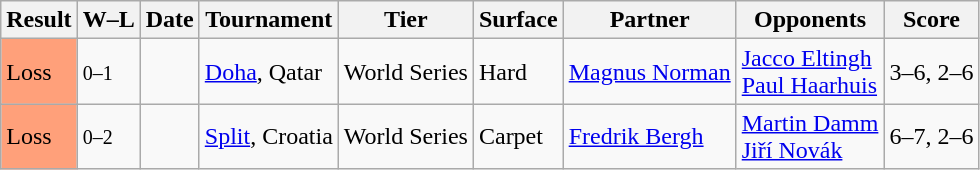<table class="sortable wikitable">
<tr>
<th>Result</th>
<th class="unsortable">W–L</th>
<th>Date</th>
<th>Tournament</th>
<th>Tier</th>
<th>Surface</th>
<th>Partner</th>
<th>Opponents</th>
<th class="unsortable">Score</th>
</tr>
<tr>
<td style="background:#ffa07a;">Loss</td>
<td><small>0–1</small></td>
<td><a href='#'></a></td>
<td><a href='#'>Doha</a>, Qatar</td>
<td>World Series</td>
<td>Hard</td>
<td> <a href='#'>Magnus Norman</a></td>
<td> <a href='#'>Jacco Eltingh</a> <br>  <a href='#'>Paul Haarhuis</a></td>
<td>3–6, 2–6</td>
</tr>
<tr>
<td style="background:#ffa07a;">Loss</td>
<td><small>0–2</small></td>
<td><a href='#'></a></td>
<td><a href='#'>Split</a>, Croatia</td>
<td>World Series</td>
<td>Carpet</td>
<td> <a href='#'>Fredrik Bergh</a></td>
<td> <a href='#'>Martin Damm</a> <br>  <a href='#'>Jiří Novák</a></td>
<td>6–7, 2–6</td>
</tr>
</table>
